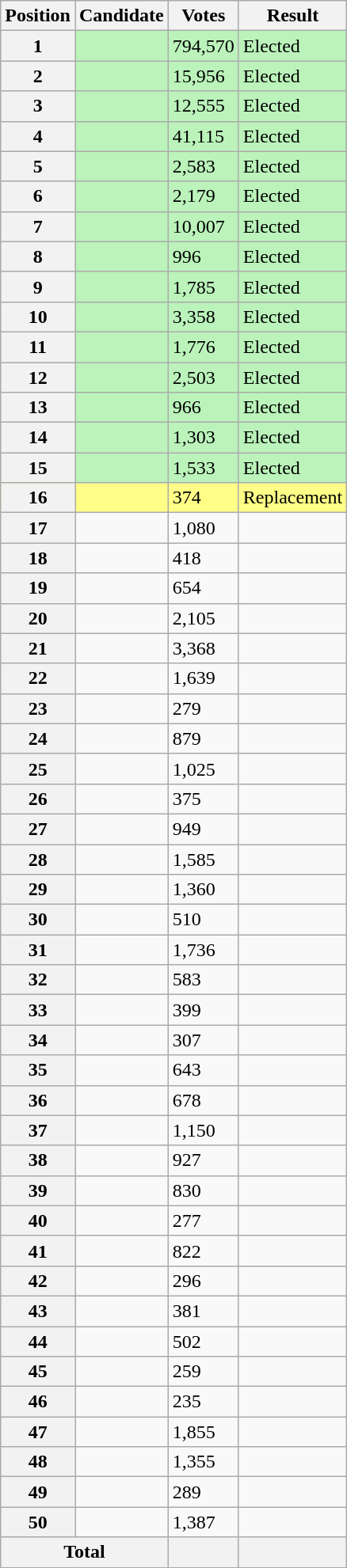<table class="wikitable sortable col3right">
<tr>
<th scope="col">Position</th>
<th scope="col">Candidate</th>
<th scope="col">Votes</th>
<th scope="col">Result</th>
</tr>
<tr bgcolor=bbf3bb>
<th scope="row">1</th>
<td></td>
<td>794,570</td>
<td>Elected</td>
</tr>
<tr bgcolor=bbf3bb>
<th scope="row">2</th>
<td></td>
<td>15,956</td>
<td>Elected</td>
</tr>
<tr bgcolor=bbf3bb>
<th scope="row">3</th>
<td></td>
<td>12,555</td>
<td>Elected</td>
</tr>
<tr bgcolor=bbf3bb>
<th scope="row">4</th>
<td></td>
<td>41,115</td>
<td>Elected</td>
</tr>
<tr bgcolor=bbf3bb>
<th scope="row">5</th>
<td></td>
<td>2,583</td>
<td>Elected</td>
</tr>
<tr bgcolor=bbf3bb>
<th scope="row">6</th>
<td></td>
<td>2,179</td>
<td>Elected</td>
</tr>
<tr bgcolor=bbf3bb>
<th scope="row">7</th>
<td></td>
<td>10,007</td>
<td>Elected</td>
</tr>
<tr bgcolor=bbf3bb>
<th scope="row">8</th>
<td></td>
<td>996</td>
<td>Elected</td>
</tr>
<tr bgcolor=bbf3bb>
<th scope="row">9</th>
<td></td>
<td>1,785</td>
<td>Elected</td>
</tr>
<tr bgcolor=bbf3bb>
<th scope="row">10</th>
<td></td>
<td>3,358</td>
<td>Elected</td>
</tr>
<tr bgcolor=bbf3bb>
<th scope="row">11</th>
<td></td>
<td>1,776</td>
<td>Elected</td>
</tr>
<tr bgcolor=bbf3bb>
<th scope="row">12</th>
<td></td>
<td>2,503</td>
<td>Elected</td>
</tr>
<tr bgcolor=bbf3bb>
<th scope="row">13</th>
<td></td>
<td>966</td>
<td>Elected</td>
</tr>
<tr bgcolor=bbf3bb>
<th scope="row">14</th>
<td></td>
<td>1,303</td>
<td>Elected</td>
</tr>
<tr bgcolor=bbf3bb>
<th scope="row">15</th>
<td></td>
<td>1,533</td>
<td>Elected</td>
</tr>
<tr bgcolor=#FF8>
<th scope="row">16</th>
<td></td>
<td>374</td>
<td>Replacement</td>
</tr>
<tr>
<th scope="row">17</th>
<td></td>
<td>1,080</td>
<td></td>
</tr>
<tr>
<th scope="row">18</th>
<td></td>
<td>418</td>
<td></td>
</tr>
<tr>
<th scope="row">19</th>
<td></td>
<td>654</td>
<td></td>
</tr>
<tr>
<th scope="row">20</th>
<td></td>
<td>2,105</td>
<td></td>
</tr>
<tr>
<th scope="row">21</th>
<td></td>
<td>3,368</td>
<td></td>
</tr>
<tr>
<th scope="row">22</th>
<td></td>
<td>1,639</td>
<td></td>
</tr>
<tr>
<th scope="row">23</th>
<td></td>
<td>279</td>
<td></td>
</tr>
<tr>
<th scope="row">24</th>
<td></td>
<td>879</td>
<td></td>
</tr>
<tr>
<th scope="row">25</th>
<td></td>
<td>1,025</td>
<td></td>
</tr>
<tr>
<th scope="row">26</th>
<td></td>
<td>375</td>
<td></td>
</tr>
<tr>
<th scope="row">27</th>
<td></td>
<td>949</td>
<td></td>
</tr>
<tr>
<th scope="row">28</th>
<td></td>
<td>1,585</td>
<td></td>
</tr>
<tr>
<th scope="row">29</th>
<td></td>
<td>1,360</td>
<td></td>
</tr>
<tr>
<th scope="row">30</th>
<td></td>
<td>510</td>
<td></td>
</tr>
<tr>
<th scope="row">31</th>
<td></td>
<td>1,736</td>
<td></td>
</tr>
<tr>
<th scope="row">32</th>
<td></td>
<td>583</td>
<td></td>
</tr>
<tr>
<th scope="row">33</th>
<td></td>
<td>399</td>
<td></td>
</tr>
<tr>
<th scope="row">34</th>
<td></td>
<td>307</td>
<td></td>
</tr>
<tr>
<th scope="row">35</th>
<td></td>
<td>643</td>
<td></td>
</tr>
<tr>
<th scope="row">36</th>
<td></td>
<td>678</td>
<td></td>
</tr>
<tr>
<th scope="row">37</th>
<td></td>
<td>1,150</td>
<td></td>
</tr>
<tr>
<th scope="row">38</th>
<td></td>
<td>927</td>
<td></td>
</tr>
<tr>
<th scope="row">39</th>
<td></td>
<td>830</td>
<td></td>
</tr>
<tr>
<th scope="row">40</th>
<td></td>
<td>277</td>
<td></td>
</tr>
<tr>
<th scope="row">41</th>
<td></td>
<td>822</td>
<td></td>
</tr>
<tr>
<th scope="row">42</th>
<td></td>
<td>296</td>
<td></td>
</tr>
<tr>
<th scope="row">43</th>
<td></td>
<td>381</td>
<td></td>
</tr>
<tr>
<th scope="row">44</th>
<td></td>
<td>502</td>
<td></td>
</tr>
<tr>
<th scope="row">45</th>
<td></td>
<td>259</td>
<td></td>
</tr>
<tr>
<th scope="row">46</th>
<td></td>
<td>235</td>
<td></td>
</tr>
<tr>
<th scope="row">47</th>
<td></td>
<td>1,855</td>
<td></td>
</tr>
<tr>
<th scope="row">48</th>
<td></td>
<td>1,355</td>
<td></td>
</tr>
<tr>
<th scope="row">49</th>
<td></td>
<td>289</td>
<td></td>
</tr>
<tr>
<th scope="row">50</th>
<td></td>
<td>1,387</td>
<td></td>
</tr>
<tr class="sortbottom">
<th scope="row" colspan="2">Total</th>
<th></th>
<th></th>
</tr>
</table>
